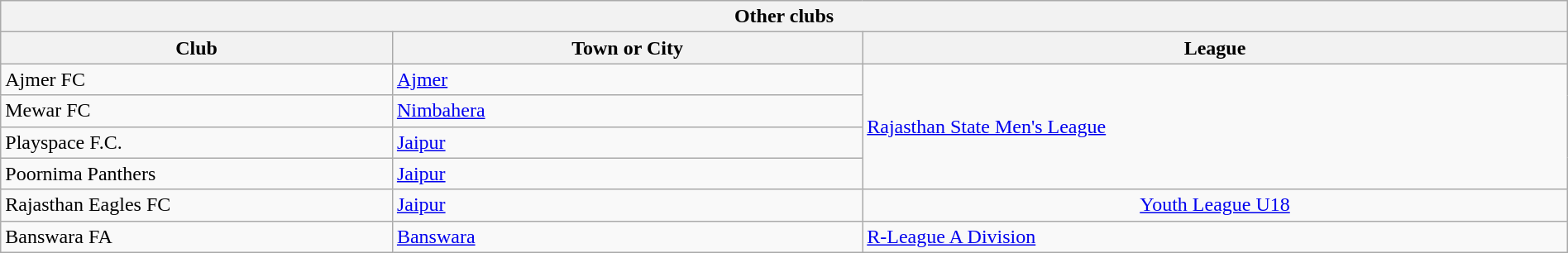<table class="wikitable sortable" width="100%">
<tr>
<th colspan="3">Other clubs</th>
</tr>
<tr>
<th !width="25%">Club</th>
<th width="30%">Town or City</th>
<th width="45%">League</th>
</tr>
<tr>
<td>Ajmer FC</td>
<td><a href='#'>Ajmer</a></td>
<td rowspan="4"><a href='#'>Rajasthan State Men's League</a></td>
</tr>
<tr>
<td>Mewar FC</td>
<td><a href='#'>Nimbahera</a></td>
</tr>
<tr>
<td>Playspace F.C.</td>
<td><a href='#'>Jaipur</a></td>
</tr>
<tr>
<td>Poornima Panthers</td>
<td><a href='#'>Jaipur</a></td>
</tr>
<tr>
<td>Rajasthan Eagles FC</td>
<td><a href='#'>Jaipur</a></td>
<td align="center"><a href='#'>Youth League U18</a></td>
</tr>
<tr>
<td>Banswara FA</td>
<td><a href='#'>Banswara</a></td>
<td><a href='#'>R-League A Division</a></td>
</tr>
</table>
